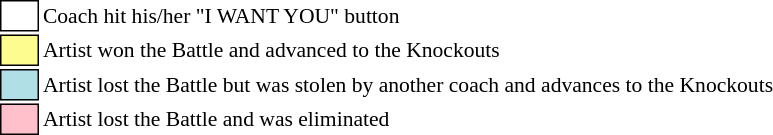<table class="toccolours" style="font-size: 90%; white-space: nowrap;">
<tr>
<td style="background:white; border:1px solid black;"> <strong></strong> </td>
<td>Coach hit his/her "I WANT YOU" button</td>
</tr>
<tr>
<td style="background:#fdfc8f; border:1px solid black;">      </td>
<td>Artist won the Battle and advanced to the Knockouts</td>
</tr>
<tr>
<td style="background:#b0e0e6; border:1px solid black;">      </td>
<td>Artist lost the Battle but was stolen by another coach and advances to the Knockouts</td>
</tr>
<tr>
<td style="background:pink; border:1px solid black;">      </td>
<td>Artist lost the Battle and was eliminated</td>
</tr>
</table>
